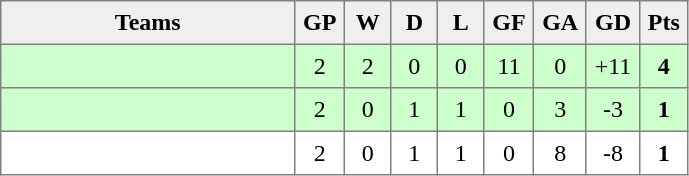<table style=border-collapse:collapse border=1 cellspacing=0 cellpadding=5>
<tr align=center bgcolor=#efefef>
<th width=185>Teams</th>
<th width=20>GP</th>
<th width=20>W</th>
<th width=20>D</th>
<th width=20>L</th>
<th width=20>GF</th>
<th width=20>GA</th>
<th width=20>GD</th>
<th width=20>Pts</th>
</tr>
<tr align=center style="background:#ccffcc;">
<td style="text-align:left;"></td>
<td>2</td>
<td>2</td>
<td>0</td>
<td>0</td>
<td>11</td>
<td>0</td>
<td>+11</td>
<td><strong>4</strong></td>
</tr>
<tr align=center style="background:#ccffcc;">
<td style="text-align:left;"></td>
<td>2</td>
<td>0</td>
<td>1</td>
<td>1</td>
<td>0</td>
<td>3</td>
<td>-3</td>
<td><strong>1</strong></td>
</tr>
<tr align=center>
<td style="text-align:left;"></td>
<td>2</td>
<td>0</td>
<td>1</td>
<td>1</td>
<td>0</td>
<td>8</td>
<td>-8</td>
<td><strong>1</strong></td>
</tr>
</table>
